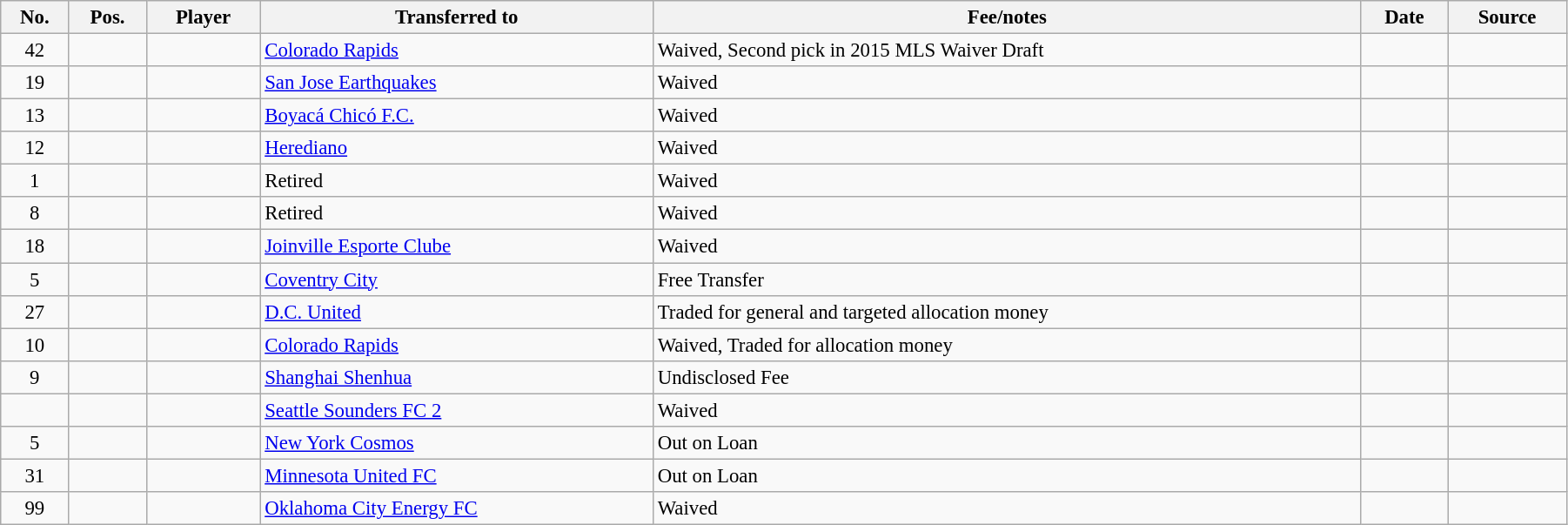<table class="wikitable sortable" style="width:95%; text-align:center; font-size:95%; text-align:left;">
<tr>
<th>No.</th>
<th><strong>Pos.</strong></th>
<th><strong>Player</strong></th>
<th><strong>Transferred to</strong></th>
<th><strong>Fee/notes</strong></th>
<th><strong>Date</strong></th>
<th>Source</th>
</tr>
<tr>
<td align=center>42</td>
<td align=center></td>
<td></td>
<td> <a href='#'>Colorado Rapids</a></td>
<td>Waived, Second pick in 2015 MLS Waiver Draft</td>
<td></td>
<td></td>
</tr>
<tr>
<td align=center>19</td>
<td align=center></td>
<td></td>
<td> <a href='#'>San Jose Earthquakes</a></td>
<td>Waived</td>
<td></td>
<td></td>
</tr>
<tr>
<td align=center>13</td>
<td align=center></td>
<td></td>
<td> <a href='#'>Boyacá Chicó F.C.</a></td>
<td>Waived</td>
<td></td>
<td></td>
</tr>
<tr>
<td align=center>12</td>
<td align=center></td>
<td></td>
<td> <a href='#'>Herediano</a></td>
<td>Waived</td>
<td></td>
<td></td>
</tr>
<tr>
<td align=center>1</td>
<td align=center></td>
<td></td>
<td>Retired</td>
<td>Waived</td>
<td></td>
<td></td>
</tr>
<tr>
<td align=center>8</td>
<td align=center></td>
<td></td>
<td>Retired</td>
<td>Waived</td>
<td></td>
<td></td>
</tr>
<tr>
<td align=center>18</td>
<td align=center></td>
<td></td>
<td> <a href='#'>Joinville Esporte Clube</a></td>
<td>Waived</td>
<td></td>
<td></td>
</tr>
<tr>
<td align=center>5</td>
<td align=center></td>
<td></td>
<td> <a href='#'>Coventry City</a></td>
<td>Free Transfer</td>
<td></td>
<td></td>
</tr>
<tr>
<td align=center>27</td>
<td align=center></td>
<td></td>
<td> <a href='#'>D.C. United</a></td>
<td>Traded for general and targeted allocation money</td>
<td></td>
<td></td>
</tr>
<tr>
<td align=center>10</td>
<td align=center></td>
<td></td>
<td> <a href='#'>Colorado Rapids</a></td>
<td>Waived, Traded for allocation money</td>
<td></td>
<td></td>
</tr>
<tr>
<td align=center>9</td>
<td align=center></td>
<td></td>
<td> <a href='#'>Shanghai Shenhua</a></td>
<td>Undisclosed Fee</td>
<td></td>
<td></td>
</tr>
<tr>
<td align=center></td>
<td align=center></td>
<td></td>
<td> <a href='#'>Seattle Sounders FC 2</a></td>
<td>Waived</td>
<td></td>
<td></td>
</tr>
<tr>
<td align=center>5</td>
<td align=center></td>
<td></td>
<td> <a href='#'>New York Cosmos</a></td>
<td>Out on Loan</td>
<td></td>
<td></td>
</tr>
<tr>
<td align=center>31</td>
<td align=center></td>
<td></td>
<td> <a href='#'>Minnesota United FC</a></td>
<td>Out on Loan</td>
<td></td>
<td></td>
</tr>
<tr>
<td align=center>99</td>
<td align=center></td>
<td></td>
<td> <a href='#'>Oklahoma City Energy FC</a></td>
<td>Waived</td>
<td></td>
<td></td>
</tr>
</table>
